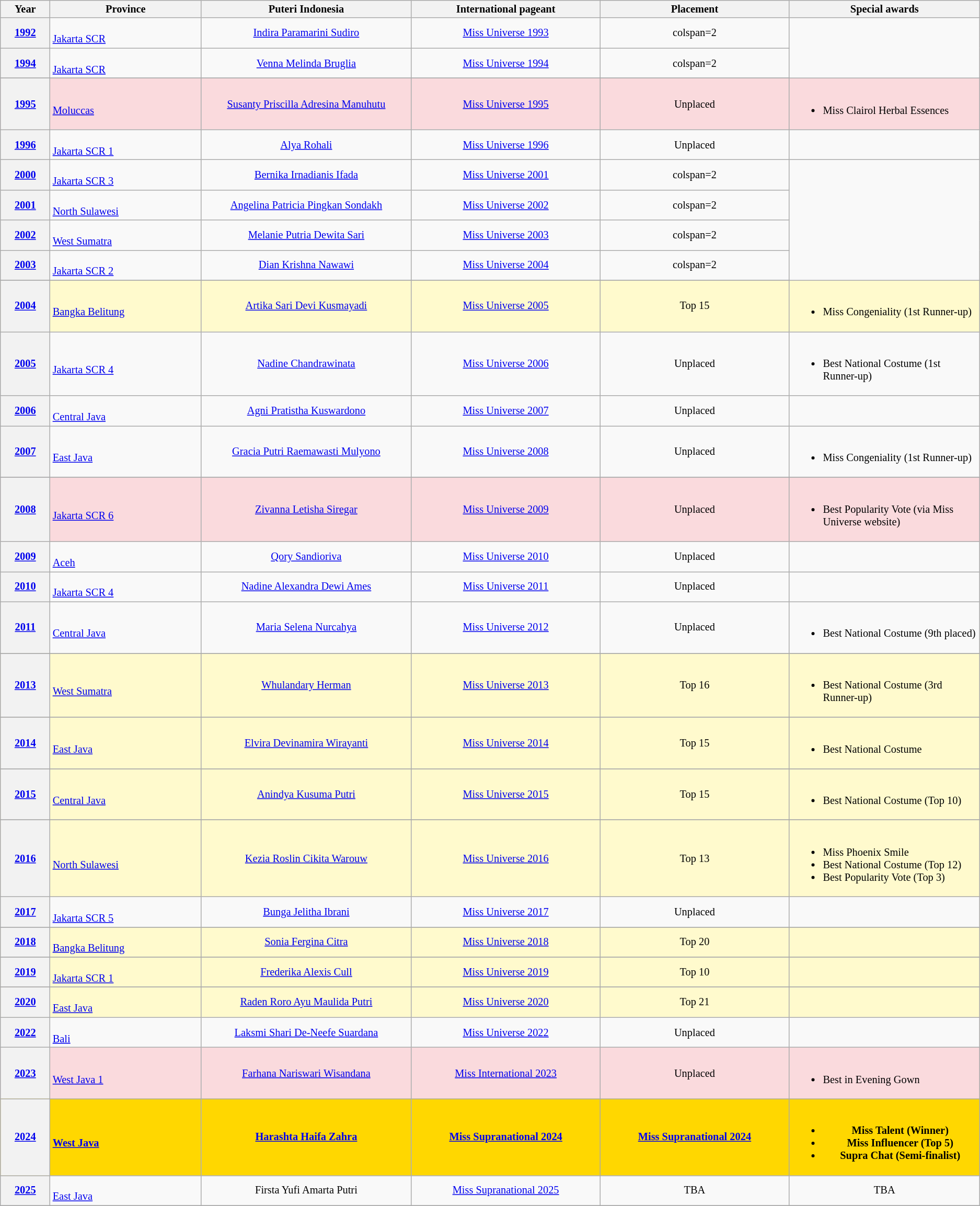<table class="wikitable" style="font-size: 85%; text-align:center">
<tr colspan=10 align="center">
<th width="60">Year</th>
<th width="200">Province</th>
<th width="280">Puteri Indonesia</th>
<th width="250">International pageant</th>
<th width="250">Placement</th>
<th width="250">Special awards</th>
</tr>
<tr>
<th><a href='#'>1992</a></th>
<td align="left"><br><a href='#'>Jakarta SCR</a></td>
<td><a href='#'>Indira Paramarini Sudiro</a></td>
<td><a href='#'>Miss Universe 1993</a></td>
<td>colspan=2 </td>
</tr>
<tr>
<th><a href='#'>1994</a></th>
<td align="left"><br><a href='#'>Jakarta SCR</a></td>
<td><a href='#'>Venna Melinda Bruglia</a></td>
<td><a href='#'>Miss Universe 1994</a></td>
<td>colspan=2 </td>
</tr>
<tr>
</tr>
<tr style="background-color:#FADADD; ">
<th><a href='#'>1995</a></th>
<td align="left"><br><a href='#'>Moluccas</a></td>
<td><a href='#'>Susanty Priscilla Adresina Manuhutu</a></td>
<td><a href='#'>Miss Universe 1995</a></td>
<td>Unplaced</td>
<td align="left"><br><ul><li>Miss Clairol Herbal Essences</li></ul></td>
</tr>
<tr>
<th><a href='#'>1996</a></th>
<td align="left"><br><a href='#'>Jakarta SCR 1</a></td>
<td><a href='#'>Alya Rohali</a></td>
<td><a href='#'>Miss Universe 1996</a></td>
<td>Unplaced</td>
<td></td>
</tr>
<tr>
<th><a href='#'>2000</a></th>
<td align="left"><br><a href='#'>Jakarta SCR 3</a></td>
<td><a href='#'>Bernika Irnadianis Ifada</a></td>
<td><a href='#'>Miss Universe 2001</a></td>
<td>colspan=2 </td>
</tr>
<tr>
<th><a href='#'>2001</a></th>
<td align="left"><br><a href='#'>North Sulawesi</a></td>
<td><a href='#'>Angelina Patricia Pingkan Sondakh</a></td>
<td><a href='#'>Miss Universe 2002</a></td>
<td>colspan=2 </td>
</tr>
<tr>
<th><a href='#'>2002</a></th>
<td align="left"><br><a href='#'>West Sumatra</a></td>
<td><a href='#'>Melanie Putria Dewita Sari</a></td>
<td><a href='#'>Miss Universe 2003</a></td>
<td>colspan=2 </td>
</tr>
<tr>
<th><a href='#'>2003</a></th>
<td align="left"><br><a href='#'>Jakarta SCR 2</a></td>
<td><a href='#'>Dian Krishna Nawawi</a></td>
<td><a href='#'>Miss Universe 2004</a></td>
<td>colspan=2 </td>
</tr>
<tr>
</tr>
<tr style="background-color:#FFFACD; ">
<th><a href='#'>2004</a></th>
<td align="left"><br><a href='#'>Bangka Belitung</a></td>
<td><a href='#'>Artika Sari Devi Kusmayadi</a></td>
<td><a href='#'>Miss Universe 2005</a></td>
<td>Top 15</td>
<td align="left"><br><ul><li>Miss Congeniality (1st Runner-up)</li></ul></td>
</tr>
<tr>
<th><a href='#'>2005</a></th>
<td align="left"><br><a href='#'>Jakarta SCR 4</a></td>
<td><a href='#'>Nadine Chandrawinata</a></td>
<td><a href='#'>Miss Universe 2006</a></td>
<td>Unplaced</td>
<td align="left"><br><ul><li>Best National Costume (1st Runner-up)</li></ul></td>
</tr>
<tr>
<th><a href='#'>2006</a></th>
<td align="left"><br><a href='#'>Central Java</a></td>
<td><a href='#'>Agni Pratistha Kuswardono</a></td>
<td><a href='#'>Miss Universe 2007</a></td>
<td>Unplaced</td>
<td></td>
</tr>
<tr>
<th><a href='#'>2007</a></th>
<td align="left"><br><a href='#'>East Java</a></td>
<td><a href='#'>Gracia Putri Raemawasti Mulyono</a></td>
<td><a href='#'>Miss Universe 2008</a></td>
<td>Unplaced</td>
<td align="left"><br><ul><li>Miss Congeniality (1st Runner-up)</li></ul></td>
</tr>
<tr>
</tr>
<tr style="background-color:#FADADD; ">
<th><a href='#'>2008</a></th>
<td align="left"><br><a href='#'>Jakarta SCR 6</a></td>
<td><a href='#'>Zivanna Letisha Siregar</a></td>
<td><a href='#'>Miss Universe 2009</a></td>
<td>Unplaced</td>
<td align="left"><br><ul><li>Best Popularity Vote (via Miss Universe website)</li></ul></td>
</tr>
<tr>
<th><a href='#'>2009</a></th>
<td align="left"><br><a href='#'>Aceh</a></td>
<td><a href='#'>Qory Sandioriva</a></td>
<td><a href='#'>Miss Universe 2010</a></td>
<td>Unplaced</td>
<td></td>
</tr>
<tr>
<th><a href='#'>2010</a></th>
<td align="left"><br><a href='#'>Jakarta SCR 4</a></td>
<td><a href='#'>Nadine Alexandra Dewi Ames</a></td>
<td><a href='#'>Miss Universe 2011</a></td>
<td>Unplaced</td>
<td></td>
</tr>
<tr>
<th><a href='#'>2011</a></th>
<td align="left"><br><a href='#'>Central Java</a></td>
<td><a href='#'>Maria Selena Nurcahya</a></td>
<td><a href='#'>Miss Universe 2012</a></td>
<td>Unplaced</td>
<td align="left"><br><ul><li>Best National Costume (9th placed)</li></ul></td>
</tr>
<tr>
</tr>
<tr style="background-color:#FFFACD; ">
<th><a href='#'>2013</a></th>
<td align="left"><br><a href='#'>West Sumatra</a></td>
<td><a href='#'>Whulandary Herman</a></td>
<td><a href='#'>Miss Universe 2013</a></td>
<td>Top 16</td>
<td align="left"><br><ul><li>Best National Costume (3rd Runner-up)</li></ul></td>
</tr>
<tr>
</tr>
<tr style="background-color:#FFFACD; ">
<th><a href='#'>2014</a></th>
<td align="left"><br><a href='#'>East Java</a></td>
<td><a href='#'>Elvira Devinamira Wirayanti</a></td>
<td><a href='#'>Miss Universe 2014</a></td>
<td>Top 15</td>
<td align="left"><br><ul><li>Best National Costume</li></ul></td>
</tr>
<tr>
</tr>
<tr style="background-color:#FFFACD; ">
<th><a href='#'>2015</a></th>
<td align="left"><br><a href='#'>Central Java</a></td>
<td><a href='#'>Anindya Kusuma Putri</a></td>
<td><a href='#'>Miss Universe 2015</a></td>
<td>Top 15</td>
<td align="left"><br><ul><li>Best National Costume (Top 10)</li></ul></td>
</tr>
<tr>
</tr>
<tr style="background-color:#FFFACD; ">
<th><a href='#'>2016</a></th>
<td align="left"><br><a href='#'>North Sulawesi</a></td>
<td><a href='#'>Kezia Roslin Cikita Warouw</a></td>
<td><a href='#'>Miss Universe 2016</a></td>
<td>Top 13</td>
<td align="left"><br><ul><li>Miss Phoenix Smile</li><li>Best National Costume (Top 12)</li><li>Best Popularity Vote (Top 3)</li></ul></td>
</tr>
<tr>
<th><a href='#'>2017</a></th>
<td align="left"><br><a href='#'>Jakarta SCR 5</a></td>
<td><a href='#'>Bunga Jelitha Ibrani</a></td>
<td><a href='#'>Miss Universe 2017</a></td>
<td>Unplaced</td>
<td></td>
</tr>
<tr>
</tr>
<tr style="background-color:#FFFACD; ">
<th><a href='#'>2018</a></th>
<td align="left"><br><a href='#'>Bangka Belitung</a></td>
<td><a href='#'>Sonia Fergina Citra</a></td>
<td><a href='#'>Miss Universe 2018</a></td>
<td>Top 20</td>
<td align="left"></td>
</tr>
<tr>
</tr>
<tr style="background-color:#FFFACD; ">
<th><a href='#'>2019</a></th>
<td align="left"><br><a href='#'>Jakarta SCR 1</a></td>
<td><a href='#'>Frederika Alexis Cull</a></td>
<td><a href='#'>Miss Universe 2019</a></td>
<td>Top 10</td>
<td></td>
</tr>
<tr>
</tr>
<tr style="background-color:#FFFACD; ">
<th><a href='#'>2020</a></th>
<td align="left"><br><a href='#'>East Java</a></td>
<td><a href='#'>Raden Roro Ayu Maulida Putri</a></td>
<td><a href='#'>Miss Universe 2020</a></td>
<td>Top 21</td>
<td></td>
</tr>
<tr>
<th><a href='#'>2022</a></th>
<td align="left"><br><a href='#'>Bali</a></td>
<td><a href='#'>Laksmi Shari De-Neefe Suardana</a></td>
<td><a href='#'>Miss Universe 2022</a></td>
<td>Unplaced</td>
<td></td>
</tr>
<tr style="background-color:#FADADD; ">
<th><a href='#'>2023</a></th>
<td align="left"><br><a href='#'>West Java 1</a></td>
<td><a href='#'>Farhana Nariswari Wisandana</a></td>
<td><a href='#'>Miss International 2023</a></td>
<td>Unplaced</td>
<td align="left"><br><ul><li>Best in Evening Gown</li></ul></td>
</tr>
<tr style="background-color:gold; ">
<th><a href='#'>2024</a></th>
<td align="left"><br><strong><a href='#'>West Java</a></strong></td>
<td><strong><a href='#'>Harashta Haifa Zahra</a></strong></td>
<td><strong><a href='#'>Miss Supranational 2024</a></strong></td>
<td><strong><a href='#'>Miss Supranational 2024</a></strong></td>
<td><br><ul><li><strong>Miss Talent (Winner)</strong></li><li><strong>Miss Influencer (Top 5)</strong></li><li><strong>Supra Chat (Semi-finalist)</strong></li></ul></td>
</tr>
<tr>
<th><a href='#'>2025</a></th>
<td align="left"><br><a href='#'>East Java</a></td>
<td>Firsta Yufi Amarta Putri</td>
<td><a href='#'>Miss Supranational 2025</a></td>
<td>TBA</td>
<td>TBA</td>
</tr>
<tr>
</tr>
</table>
